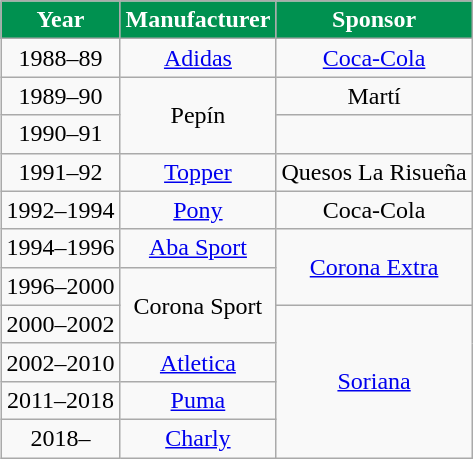<table class="wikitable" style="text-align:center;margin-left:1em;float:right">
<tr>
<th style="color:#FFFFFF; background:#009150;">Year</th>
<th style="color:#FFFFFF; background:#009150;">Manufacturer</th>
<th style="color:#FFFFFF; background:#009150;">Sponsor</th>
</tr>
<tr>
<td>1988–89</td>
<td rowspan=1><a href='#'>Adidas</a></td>
<td rowspan=1><a href='#'>Coca-Cola</a></td>
</tr>
<tr>
<td>1989–90</td>
<td rowspan=2>Pepín</td>
<td rowspan=1>Martí</td>
</tr>
<tr>
<td>1990–91</td>
<td rowspan=1></td>
</tr>
<tr>
<td>1991–92</td>
<td><a href='#'>Topper</a></td>
<td>Quesos La Risueña</td>
</tr>
<tr>
<td>1992–1994</td>
<td><a href='#'>Pony</a></td>
<td>Coca-Cola</td>
</tr>
<tr>
<td>1994–1996</td>
<td rowspan=1><a href='#'>Aba Sport</a></td>
<td rowspan=2><a href='#'>Corona Extra</a></td>
</tr>
<tr>
<td>1996–2000</td>
<td rowspan=2>Corona Sport</td>
</tr>
<tr>
<td>2000–2002</td>
<td rowspan=4><a href='#'>Soriana</a></td>
</tr>
<tr>
<td>2002–2010</td>
<td rowspan=1><a href='#'>Atletica</a></td>
</tr>
<tr>
<td>2011–2018</td>
<td rowspan=1><a href='#'>Puma</a></td>
</tr>
<tr>
<td>2018–</td>
<td rowspan=1><a href='#'>Charly</a></td>
</tr>
</table>
